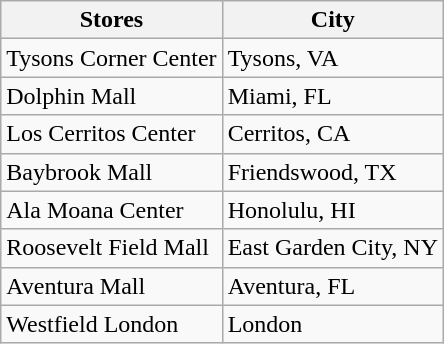<table class="wikitable">
<tr>
<th>Stores</th>
<th>City</th>
</tr>
<tr>
<td>Tysons Corner Center</td>
<td>Tysons, VA</td>
</tr>
<tr>
<td>Dolphin Mall</td>
<td>Miami, FL</td>
</tr>
<tr>
<td>Los Cerritos Center</td>
<td>Cerritos, CA</td>
</tr>
<tr>
<td>Baybrook Mall</td>
<td>Friendswood, TX</td>
</tr>
<tr>
<td>Ala Moana Center</td>
<td>Honolulu, HI</td>
</tr>
<tr>
<td>Roosevelt Field Mall</td>
<td>East Garden City, NY</td>
</tr>
<tr>
<td>Aventura Mall</td>
<td>Aventura, FL</td>
</tr>
<tr>
<td>Westfield London</td>
<td>London</td>
</tr>
</table>
